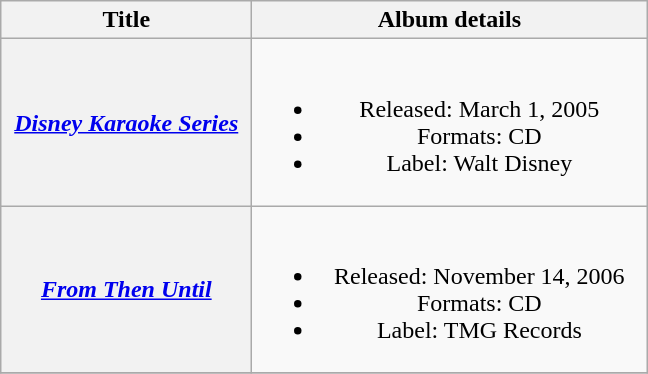<table class="wikitable plainrowheaders" style="text-align:center;">
<tr>
<th scope="col" style="width:10em;">Title</th>
<th scope="col" style="width:16em;">Album details</th>
</tr>
<tr>
<th scope="row"><em><a href='#'>Disney Karaoke Series</a></em></th>
<td><br><ul><li>Released: March 1, 2005</li><li>Formats: CD</li><li>Label: Walt Disney</li></ul></td>
</tr>
<tr>
<th scope="row"><em><a href='#'>From Then Until</a></em></th>
<td><br><ul><li>Released: November 14, 2006</li><li>Formats: CD</li><li>Label: TMG Records</li></ul></td>
</tr>
<tr>
</tr>
</table>
